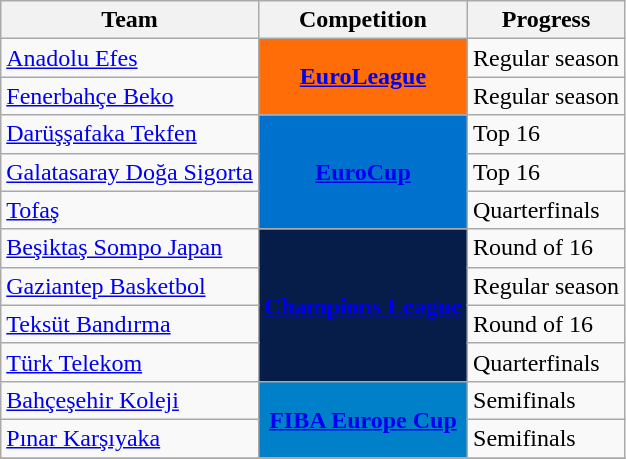<table class="wikitable sortable">
<tr>
<th>Team</th>
<th>Competition</th>
<th>Progress</th>
</tr>
<tr>
<td><a href='#'>Anadolu Efes</a></td>
<td rowspan="2" style="background:#ff6d09;color:#ffffff;text-align:center"><strong><a href='#'><span>EuroLeague</span></a></strong></td>
<td>Regular season</td>
</tr>
<tr>
<td><a href='#'>Fenerbahçe Beko</a></td>
<td>Regular season</td>
</tr>
<tr>
<td><a href='#'>Darüşşafaka Tekfen</a></td>
<td rowspan="3" style="background-color:#0072CE;color:white;text-align:center"><strong><a href='#'><span>EuroCup</span></a></strong></td>
<td>Top 16</td>
</tr>
<tr>
<td><a href='#'>Galatasaray Doğa Sigorta</a></td>
<td>Top 16</td>
</tr>
<tr>
<td><a href='#'>Tofaş</a></td>
<td>Quarterfinals</td>
</tr>
<tr>
<td><a href='#'>Beşiktaş Sompo Japan</a></td>
<td rowspan="4" style="background-color:#071D49;color:#D0D3D4;text-align:center"><strong><a href='#'><span>Champions League</span></a></strong></td>
<td>Round of 16</td>
</tr>
<tr>
<td><a href='#'>Gaziantep Basketbol</a></td>
<td>Regular season</td>
</tr>
<tr>
<td><a href='#'>Teksüt Bandırma</a></td>
<td>Round of 16</td>
</tr>
<tr>
<td><a href='#'>Türk Telekom</a></td>
<td>Quarterfinals</td>
</tr>
<tr>
<td><a href='#'>Bahçeşehir Koleji</a></td>
<td rowspan="2" style="background-color:#0080C8;color:#D0D3D4;text-align:center"><strong><a href='#'><span>FIBA Europe Cup</span></a></strong></td>
<td>Semifinals</td>
</tr>
<tr>
<td><a href='#'>Pınar Karşıyaka</a></td>
<td>Semifinals</td>
</tr>
<tr>
</tr>
</table>
